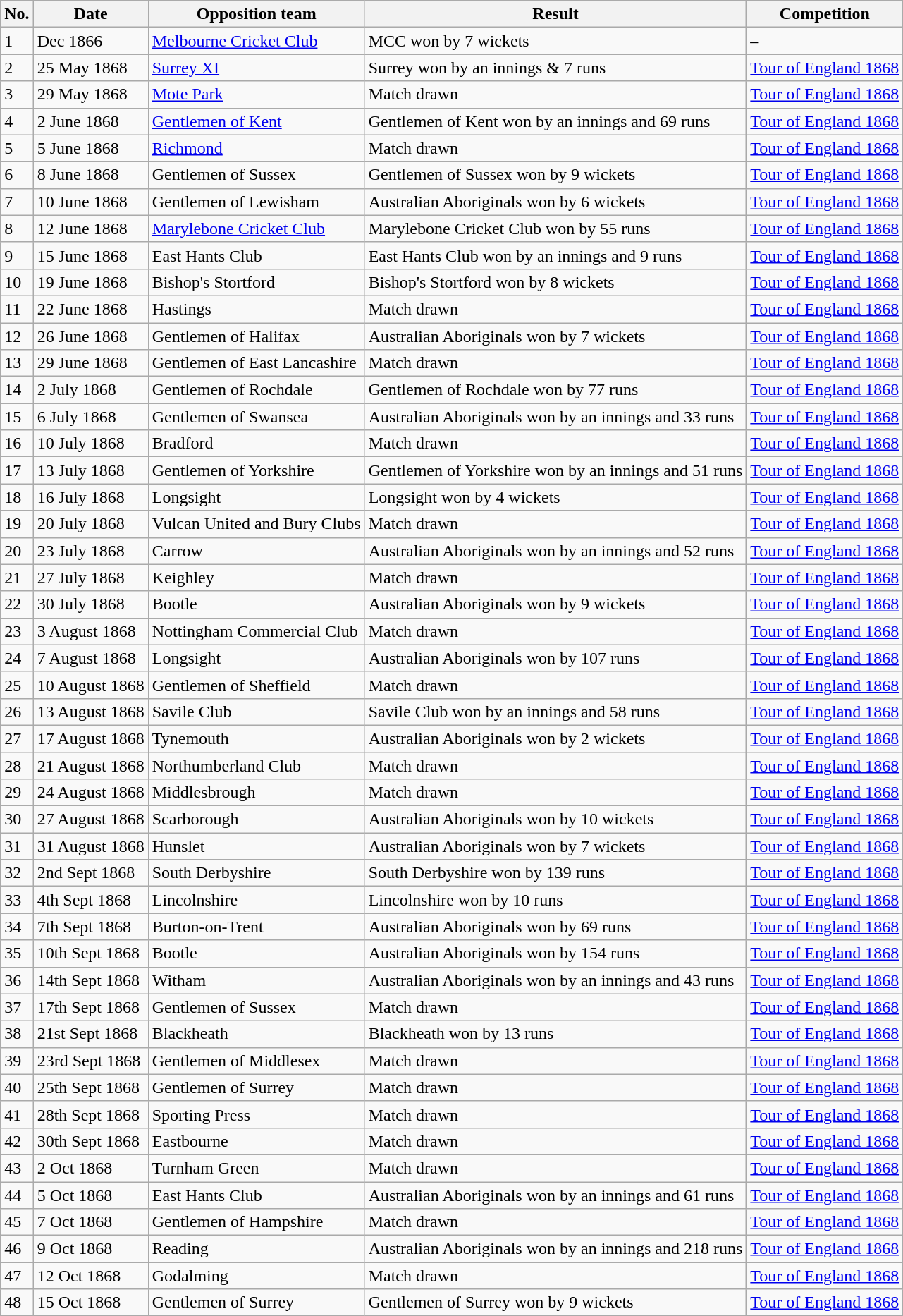<table class="wikitable">
<tr>
<th>No.</th>
<th>Date</th>
<th>Opposition team</th>
<th>Result</th>
<th>Competition</th>
</tr>
<tr>
<td>1</td>
<td>Dec 1866</td>
<td><a href='#'>Melbourne Cricket Club</a></td>
<td>MCC won by 7 wickets</td>
<td>–</td>
</tr>
<tr>
<td>2</td>
<td>25 May 1868</td>
<td><a href='#'>Surrey XI</a></td>
<td>Surrey won by an innings & 7 runs</td>
<td><a href='#'>Tour of England 1868</a></td>
</tr>
<tr>
<td>3</td>
<td>29 May 1868</td>
<td><a href='#'>Mote Park</a></td>
<td>Match drawn</td>
<td><a href='#'>Tour of England 1868</a></td>
</tr>
<tr>
<td>4</td>
<td>2 June 1868</td>
<td><a href='#'>Gentlemen of Kent</a></td>
<td>Gentlemen of Kent won by an innings and 69 runs</td>
<td><a href='#'>Tour of England 1868</a></td>
</tr>
<tr>
<td>5</td>
<td>5 June 1868</td>
<td><a href='#'>Richmond</a></td>
<td>Match drawn</td>
<td><a href='#'>Tour of England 1868</a></td>
</tr>
<tr>
<td>6</td>
<td>8 June 1868</td>
<td>Gentlemen of Sussex</td>
<td>Gentlemen of Sussex won by 9 wickets</td>
<td><a href='#'>Tour of England 1868</a></td>
</tr>
<tr>
<td>7</td>
<td>10 June 1868</td>
<td>Gentlemen of Lewisham</td>
<td>Australian Aboriginals won by 6 wickets</td>
<td><a href='#'>Tour of England 1868</a></td>
</tr>
<tr>
<td>8</td>
<td>12 June 1868</td>
<td><a href='#'>Marylebone Cricket Club</a></td>
<td>Marylebone Cricket Club won by 55 runs</td>
<td><a href='#'>Tour of England 1868</a></td>
</tr>
<tr>
<td>9</td>
<td>15 June 1868</td>
<td>East Hants Club</td>
<td>East Hants Club won by an innings and 9 runs</td>
<td><a href='#'>Tour of England 1868</a></td>
</tr>
<tr>
<td>10</td>
<td>19 June 1868</td>
<td>Bishop's Stortford</td>
<td>Bishop's Stortford won by 8 wickets</td>
<td><a href='#'>Tour of England 1868</a></td>
</tr>
<tr>
<td>11</td>
<td>22 June 1868</td>
<td>Hastings</td>
<td>Match drawn</td>
<td><a href='#'>Tour of England 1868</a></td>
</tr>
<tr>
<td>12</td>
<td>26 June 1868</td>
<td>Gentlemen of Halifax</td>
<td>Australian Aboriginals won by 7 wickets</td>
<td><a href='#'>Tour of England 1868</a></td>
</tr>
<tr>
<td>13</td>
<td>29 June 1868</td>
<td>Gentlemen of East Lancashire</td>
<td>Match drawn</td>
<td><a href='#'>Tour of England 1868</a></td>
</tr>
<tr>
<td>14</td>
<td>2 July 1868</td>
<td>Gentlemen of Rochdale</td>
<td>Gentlemen of Rochdale won by 77 runs</td>
<td><a href='#'>Tour of England 1868</a></td>
</tr>
<tr>
<td>15</td>
<td>6 July 1868</td>
<td>Gentlemen of Swansea</td>
<td>Australian Aboriginals won by an innings and 33 runs</td>
<td><a href='#'>Tour of England 1868</a></td>
</tr>
<tr>
<td>16</td>
<td>10 July 1868</td>
<td>Bradford</td>
<td>Match drawn</td>
<td><a href='#'>Tour of England 1868</a></td>
</tr>
<tr>
<td>17</td>
<td>13 July 1868</td>
<td>Gentlemen of Yorkshire</td>
<td>Gentlemen of Yorkshire won by an innings and 51 runs</td>
<td><a href='#'>Tour of England 1868</a></td>
</tr>
<tr>
<td>18</td>
<td>16 July 1868</td>
<td>Longsight</td>
<td>Longsight won by 4 wickets</td>
<td><a href='#'>Tour of England 1868</a></td>
</tr>
<tr>
<td>19</td>
<td>20 July 1868</td>
<td>Vulcan United and Bury Clubs</td>
<td>Match drawn</td>
<td><a href='#'>Tour of England 1868</a></td>
</tr>
<tr>
<td>20</td>
<td>23 July 1868</td>
<td>Carrow</td>
<td>Australian Aboriginals won by an innings and 52 runs</td>
<td><a href='#'>Tour of England 1868</a></td>
</tr>
<tr>
<td>21</td>
<td>27 July 1868</td>
<td>Keighley</td>
<td>Match drawn</td>
<td><a href='#'>Tour of England 1868</a></td>
</tr>
<tr>
<td>22</td>
<td>30 July 1868</td>
<td>Bootle</td>
<td>Australian Aboriginals won by 9 wickets</td>
<td><a href='#'>Tour of England 1868</a></td>
</tr>
<tr>
<td>23</td>
<td>3 August 1868</td>
<td>Nottingham Commercial Club</td>
<td>Match drawn</td>
<td><a href='#'>Tour of England 1868</a></td>
</tr>
<tr>
<td>24</td>
<td>7 August 1868</td>
<td>Longsight</td>
<td>Australian Aboriginals won by 107 runs</td>
<td><a href='#'>Tour of England 1868</a></td>
</tr>
<tr>
<td>25</td>
<td>10 August 1868</td>
<td>Gentlemen of Sheffield</td>
<td>Match drawn</td>
<td><a href='#'>Tour of England 1868</a></td>
</tr>
<tr>
<td>26</td>
<td>13 August 1868</td>
<td>Savile Club</td>
<td>Savile Club won by an innings and 58 runs</td>
<td><a href='#'>Tour of England 1868</a></td>
</tr>
<tr>
<td>27</td>
<td>17 August 1868</td>
<td>Tynemouth</td>
<td>Australian Aboriginals won by 2 wickets</td>
<td><a href='#'>Tour of England 1868</a></td>
</tr>
<tr>
<td>28</td>
<td>21 August 1868</td>
<td>Northumberland Club</td>
<td>Match drawn</td>
<td><a href='#'>Tour of England 1868</a></td>
</tr>
<tr>
<td>29</td>
<td>24 August 1868</td>
<td>Middlesbrough</td>
<td>Match drawn</td>
<td><a href='#'>Tour of England 1868</a></td>
</tr>
<tr>
<td>30</td>
<td>27 August 1868</td>
<td>Scarborough</td>
<td>Australian Aboriginals won by 10 wickets</td>
<td><a href='#'>Tour of England 1868</a></td>
</tr>
<tr>
<td>31</td>
<td>31 August 1868</td>
<td>Hunslet</td>
<td>Australian Aboriginals won by 7 wickets</td>
<td><a href='#'>Tour of England 1868</a></td>
</tr>
<tr>
<td>32</td>
<td>2nd Sept 1868</td>
<td>South Derbyshire</td>
<td>South Derbyshire won by 139 runs</td>
<td><a href='#'>Tour of England 1868</a></td>
</tr>
<tr>
<td>33</td>
<td>4th Sept 1868</td>
<td>Lincolnshire</td>
<td>Lincolnshire won by 10 runs</td>
<td><a href='#'>Tour of England 1868</a></td>
</tr>
<tr>
<td>34</td>
<td>7th Sept 1868</td>
<td>Burton-on-Trent</td>
<td>Australian Aboriginals won by 69 runs</td>
<td><a href='#'>Tour of England 1868</a></td>
</tr>
<tr>
<td>35</td>
<td>10th Sept 1868</td>
<td>Bootle</td>
<td>Australian Aboriginals won by 154 runs</td>
<td><a href='#'>Tour of England 1868</a></td>
</tr>
<tr>
<td>36</td>
<td>14th Sept 1868</td>
<td>Witham</td>
<td>Australian Aboriginals won by an innings and 43 runs</td>
<td><a href='#'>Tour of England 1868</a></td>
</tr>
<tr>
<td>37</td>
<td>17th Sept 1868</td>
<td>Gentlemen of Sussex</td>
<td>Match drawn</td>
<td><a href='#'>Tour of England 1868</a></td>
</tr>
<tr>
<td>38</td>
<td>21st Sept 1868</td>
<td>Blackheath</td>
<td>Blackheath won by 13 runs</td>
<td><a href='#'>Tour of England 1868</a></td>
</tr>
<tr>
<td>39</td>
<td>23rd Sept 1868</td>
<td>Gentlemen of Middlesex</td>
<td>Match drawn</td>
<td><a href='#'>Tour of England 1868</a></td>
</tr>
<tr>
<td>40</td>
<td>25th Sept 1868</td>
<td>Gentlemen of Surrey</td>
<td>Match drawn</td>
<td><a href='#'>Tour of England 1868</a></td>
</tr>
<tr>
<td>41</td>
<td>28th Sept 1868</td>
<td>Sporting Press</td>
<td>Match drawn</td>
<td><a href='#'>Tour of England 1868</a></td>
</tr>
<tr>
<td>42</td>
<td>30th Sept 1868</td>
<td>Eastbourne</td>
<td>Match drawn</td>
<td><a href='#'>Tour of England 1868</a></td>
</tr>
<tr>
<td>43</td>
<td>2 Oct 1868</td>
<td>Turnham Green</td>
<td>Match drawn</td>
<td><a href='#'>Tour of England 1868</a></td>
</tr>
<tr>
<td>44</td>
<td>5 Oct 1868</td>
<td>East Hants Club</td>
<td>Australian Aboriginals won by an innings and 61 runs</td>
<td><a href='#'>Tour of England 1868</a></td>
</tr>
<tr>
<td>45</td>
<td>7 Oct 1868</td>
<td>Gentlemen of Hampshire</td>
<td>Match drawn</td>
<td><a href='#'>Tour of England 1868</a></td>
</tr>
<tr>
<td>46</td>
<td>9 Oct 1868</td>
<td>Reading</td>
<td>Australian Aboriginals won by an innings and 218 runs</td>
<td><a href='#'>Tour of England 1868</a></td>
</tr>
<tr>
<td>47</td>
<td>12 Oct 1868</td>
<td>Godalming</td>
<td>Match drawn</td>
<td><a href='#'>Tour of England 1868</a></td>
</tr>
<tr>
<td>48</td>
<td>15 Oct 1868</td>
<td>Gentlemen of Surrey</td>
<td>Gentlemen of Surrey won by 9 wickets</td>
<td><a href='#'>Tour of England 1868</a></td>
</tr>
</table>
